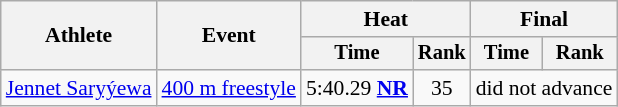<table class=wikitable style="font-size:90%">
<tr>
<th rowspan="2">Athlete</th>
<th rowspan="2">Event</th>
<th colspan="2">Heat</th>
<th colspan="2">Final</th>
</tr>
<tr style="font-size:95%">
<th>Time</th>
<th>Rank</th>
<th>Time</th>
<th>Rank</th>
</tr>
<tr align=center>
<td align=left><a href='#'>Jennet Saryýewa</a></td>
<td align=left><a href='#'>400 m freestyle</a></td>
<td>5:40.29 <strong><a href='#'>NR</a></strong></td>
<td>35</td>
<td colspan=2>did not advance</td>
</tr>
</table>
